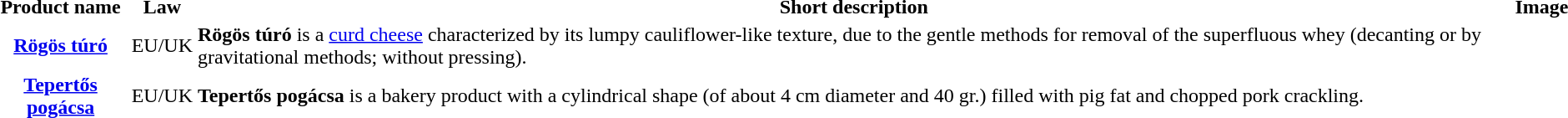<table>
<tr>
<th>Product name</th>
<th>Law</th>
<th>Short description</th>
<th>Image</th>
</tr>
<tr>
<th><a href='#'>Rögös túró</a></th>
<td>EU/UK</td>
<td><strong>Rögös túró</strong> is a <a href='#'>curd cheese</a> characterized by its lumpy cauliflower-like texture, due to the gentle methods for removal of the superfluous whey (decanting or by gravitational methods; without pressing).</td>
<td></td>
</tr>
<tr>
<th><a href='#'>Tepertős pogácsa</a></th>
<td>EU/UK</td>
<td><strong>Tepertős pogácsa</strong> is a bakery product with a cylindrical shape (of about 4 cm diameter and 40 gr.) filled with pig fat and chopped pork crackling.</td>
<td></td>
</tr>
</table>
